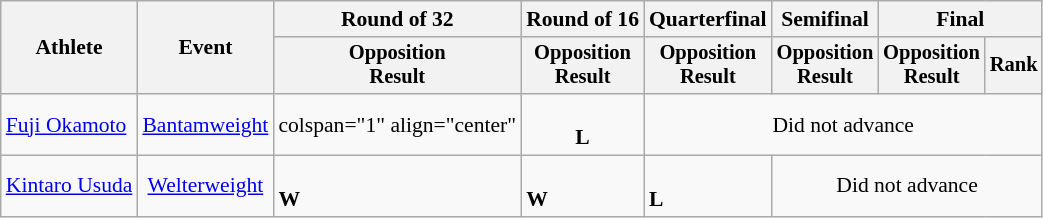<table class="wikitable" style="font-size:90%;">
<tr>
<th rowspan=2>Athlete</th>
<th rowspan=2>Event</th>
<th>Round of 32</th>
<th>Round of 16</th>
<th>Quarterfinal</th>
<th>Semifinal</th>
<th colspan=2>Final</th>
</tr>
<tr style="font-size: 95%">
<th>Opposition<br>Result</th>
<th>Opposition<br>Result</th>
<th>Opposition<br>Result</th>
<th>Opposition<br>Result</th>
<th>Opposition<br>Result</th>
<th>Rank</th>
</tr>
<tr align=center>
<td align=left><a href='#'>Fuji Okamoto</a></td>
<td align=left><a href='#'>Bantamweight</a></td>
<td>colspan="1"  align="center" </td>
<td> <br> <strong>L</strong></td>
<td colspan=6 align=center>Did not advance</td>
</tr>
<tr>
<td align=left><a href='#'>Kintaro Usuda</a></td>
<td align=center><a href='#'>Welterweight</a></td>
<td> <br> <strong>W</strong></td>
<td> <br> <strong>W</strong></td>
<td> <br> <strong>L</strong></td>
<td colspan=4 align=center>Did not advance</td>
</tr>
</table>
